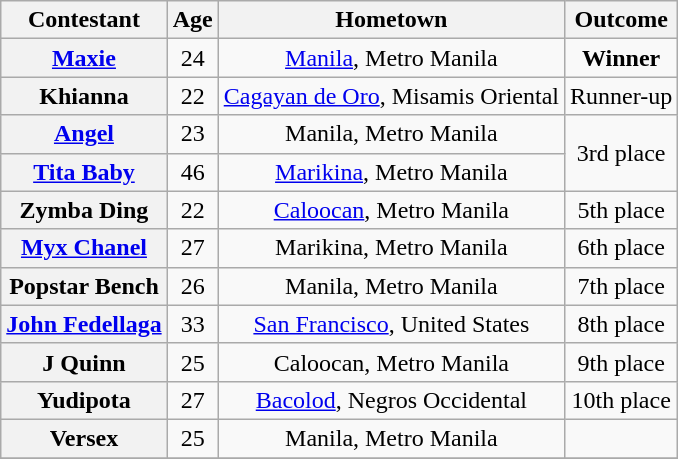<table class="wikitable sortable" style="text-align:center">
<tr>
<th scope="col">Contestant</th>
<th scope="col">Age</th>
<th scope="col">Hometown</th>
<th scope="col">Outcome</th>
</tr>
<tr>
<th scope="row"><a href='#'>Maxie</a></th>
<td>24</td>
<td><a href='#'>Manila</a>, Metro Manila</td>
<td><strong>Winner</strong></td>
</tr>
<tr>
<th scope="row">Khianna</th>
<td>22</td>
<td nowrap><a href='#'>Cagayan de Oro</a>, Misamis Oriental</td>
<td>Runner-up</td>
</tr>
<tr>
<th scope="row"><a href='#'>Angel</a></th>
<td>23</td>
<td>Manila, Metro Manila</td>
<td rowspan="2">3rd place</td>
</tr>
<tr>
<th scope="row"><a href='#'>Tita Baby</a></th>
<td>46</td>
<td><a href='#'>Marikina</a>, Metro Manila</td>
</tr>
<tr>
<th scope="row">Zymba Ding</th>
<td>22</td>
<td><a href='#'>Caloocan</a>, Metro Manila</td>
<td>5th place</td>
</tr>
<tr>
<th scope="row"><a href='#'>Myx Chanel</a></th>
<td>27</td>
<td>Marikina, Metro Manila</td>
<td>6th place</td>
</tr>
<tr>
<th scope="row">Popstar Bench</th>
<td>26</td>
<td>Manila, Metro Manila</td>
<td>7th place</td>
</tr>
<tr>
<th scope="row" nowrap><a href='#'>John Fedellaga</a></th>
<td>33</td>
<td><a href='#'>San Francisco</a>, United States</td>
<td>8th place</td>
</tr>
<tr>
<th scope="row">J Quinn</th>
<td>25</td>
<td>Caloocan, Metro Manila</td>
<td>9th place</td>
</tr>
<tr>
<th scope="row">Yudipota</th>
<td>27</td>
<td><a href='#'>Bacolod</a>, Negros Occidental</td>
<td nowrap>10th place</td>
</tr>
<tr>
<th scope="row">Versex</th>
<td>25</td>
<td>Manila, Metro Manila</td>
<td></td>
</tr>
<tr>
</tr>
</table>
